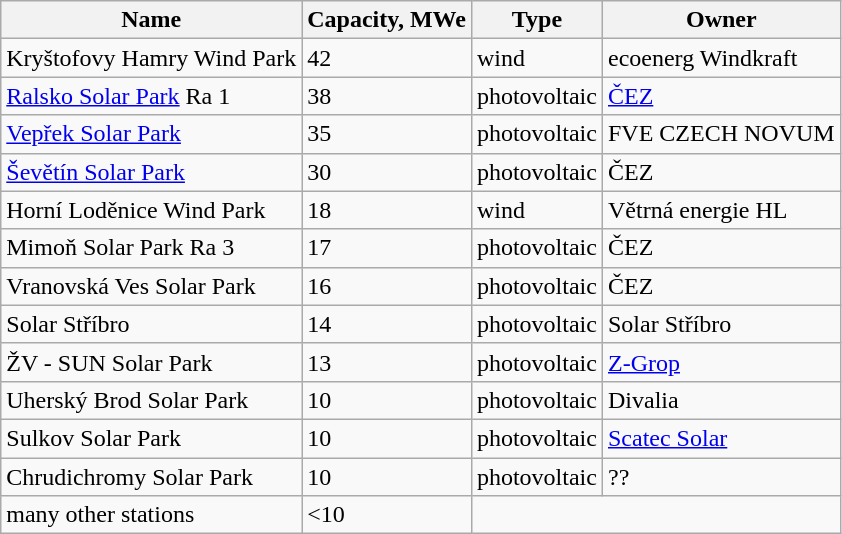<table class="wikitable sortable">
<tr>
<th>Name</th>
<th>Capacity, MWe </th>
<th>Type</th>
<th>Owner</th>
</tr>
<tr>
<td>Kryštofovy Hamry Wind Park</td>
<td>42</td>
<td>wind</td>
<td>ecoenerg Windkraft</td>
</tr>
<tr>
<td><a href='#'>Ralsko Solar Park</a> Ra 1</td>
<td>38</td>
<td>photovoltaic</td>
<td><a href='#'>ČEZ</a></td>
</tr>
<tr>
<td><a href='#'>Vepřek Solar Park</a></td>
<td>35</td>
<td>photovoltaic</td>
<td>FVE CZECH NOVUM</td>
</tr>
<tr>
<td><a href='#'>Ševětín Solar Park</a></td>
<td>30</td>
<td>photovoltaic</td>
<td>ČEZ</td>
</tr>
<tr>
<td>Horní Loděnice Wind Park</td>
<td>18</td>
<td>wind</td>
<td>Větrná energie HL</td>
</tr>
<tr>
<td>Mimoň Solar Park Ra 3</td>
<td>17</td>
<td>photovoltaic</td>
<td>ČEZ</td>
</tr>
<tr>
<td>Vranovská Ves Solar Park</td>
<td>16</td>
<td>photovoltaic</td>
<td>ČEZ</td>
</tr>
<tr>
<td>Solar Stříbro</td>
<td>14</td>
<td>photovoltaic</td>
<td>Solar Stříbro</td>
</tr>
<tr>
<td>ŽV - SUN Solar Park</td>
<td>13</td>
<td>photovoltaic</td>
<td><a href='#'>Z-Grop</a></td>
</tr>
<tr>
<td>Uherský Brod Solar Park</td>
<td>10</td>
<td>photovoltaic</td>
<td>Divalia</td>
</tr>
<tr>
<td>Sulkov Solar Park</td>
<td>10</td>
<td>photovoltaic</td>
<td><a href='#'>Scatec Solar</a></td>
</tr>
<tr>
<td>Chrudichromy Solar Park</td>
<td>10</td>
<td>photovoltaic</td>
<td>??</td>
</tr>
<tr>
<td>many other stations</td>
<td><10</td>
<td colspan=4></td>
</tr>
</table>
